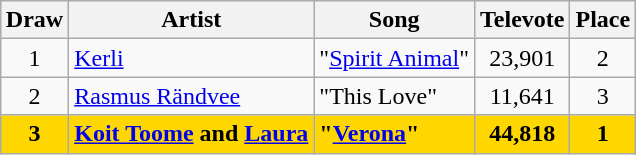<table class="sortable wikitable" style="margin: 1em auto 1em auto; text-align:center">
<tr>
<th>Draw</th>
<th>Artist</th>
<th>Song</th>
<th>Televote</th>
<th>Place</th>
</tr>
<tr>
<td>1</td>
<td align="left"><a href='#'>Kerli</a></td>
<td align="left">"<a href='#'>Spirit Animal</a>"</td>
<td>23,901</td>
<td>2</td>
</tr>
<tr>
<td>2</td>
<td align="left"><a href='#'>Rasmus Rändvee</a></td>
<td align="left">"This Love"</td>
<td>11,641</td>
<td>3</td>
</tr>
<tr style="font-weight:bold; background:gold;">
<td>3</td>
<td align="left"><a href='#'>Koit Toome</a> and <a href='#'>Laura</a></td>
<td align="left">"<a href='#'>Verona</a>"</td>
<td>44,818</td>
<td>1</td>
</tr>
</table>
